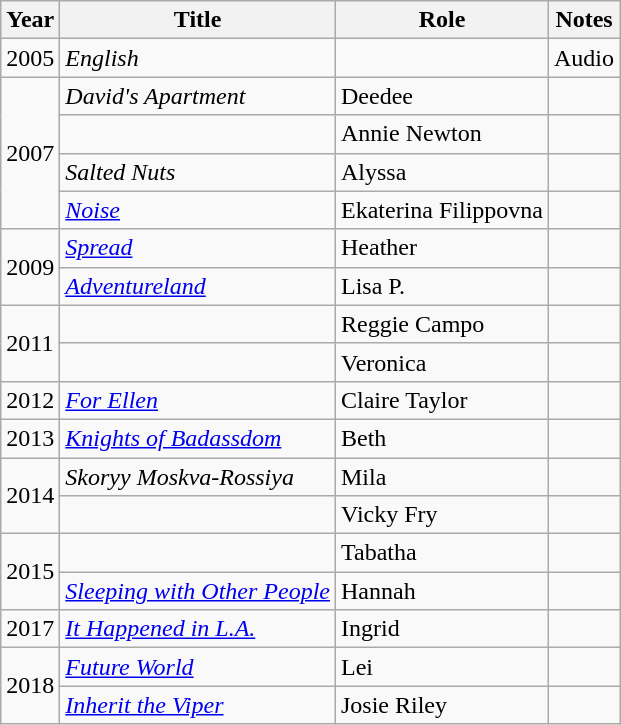<table class="wikitable sortable">
<tr>
<th>Year</th>
<th>Title</th>
<th>Role</th>
<th class="unsortable">Notes</th>
</tr>
<tr>
<td>2005</td>
<td><em>English</em></td>
<td></td>
<td>Audio</td>
</tr>
<tr>
<td rowspan="4">2007</td>
<td><em>David's Apartment</em></td>
<td>Deedee</td>
<td></td>
</tr>
<tr>
<td><em></em></td>
<td>Annie Newton</td>
<td></td>
</tr>
<tr>
<td><em>Salted Nuts</em></td>
<td>Alyssa</td>
<td></td>
</tr>
<tr>
<td><em><a href='#'>Noise</a></em></td>
<td>Ekaterina Filippovna</td>
<td></td>
</tr>
<tr>
<td rowspan="2">2009</td>
<td><em><a href='#'>Spread</a></em></td>
<td>Heather</td>
<td></td>
</tr>
<tr>
<td><em><a href='#'>Adventureland</a></em></td>
<td>Lisa P.</td>
<td></td>
</tr>
<tr>
<td rowspan="2">2011</td>
<td><em></em></td>
<td>Reggie Campo</td>
<td></td>
</tr>
<tr>
<td><em></em></td>
<td>Veronica</td>
<td></td>
</tr>
<tr>
<td>2012</td>
<td><em><a href='#'>For Ellen</a></em></td>
<td>Claire Taylor</td>
<td></td>
</tr>
<tr>
<td>2013</td>
<td><em><a href='#'>Knights of Badassdom</a></em></td>
<td>Beth</td>
<td></td>
</tr>
<tr>
<td rowspan="2">2014</td>
<td><em>Skoryy Moskva-Rossiya</em></td>
<td>Mila</td>
<td></td>
</tr>
<tr>
<td><em></em></td>
<td>Vicky Fry</td>
<td></td>
</tr>
<tr>
<td rowspan="2">2015</td>
<td><em></em></td>
<td>Tabatha</td>
<td></td>
</tr>
<tr>
<td><em><a href='#'>Sleeping with Other People</a></em></td>
<td>Hannah</td>
<td></td>
</tr>
<tr>
<td>2017</td>
<td><em><a href='#'>It Happened in L.A.</a></em></td>
<td>Ingrid</td>
<td></td>
</tr>
<tr>
<td rowspan="2">2018</td>
<td><em><a href='#'>Future World</a></em></td>
<td>Lei</td>
<td></td>
</tr>
<tr>
<td><em><a href='#'>Inherit the Viper</a></em></td>
<td>Josie Riley</td>
<td></td>
</tr>
</table>
